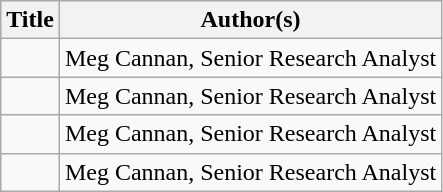<table class="wikitable sortable">
<tr>
<th>Title</th>
<th>Author(s)</th>
</tr>
<tr>
<td><em></em></td>
<td>Meg Cannan, Senior Research Analyst</td>
</tr>
<tr>
<td><em></em></td>
<td>Meg Cannan, Senior Research Analyst</td>
</tr>
<tr>
<td><em></em></td>
<td>Meg Cannan, Senior Research Analyst</td>
</tr>
<tr>
<td><em></em></td>
<td>Meg Cannan, Senior Research Analyst</td>
</tr>
</table>
